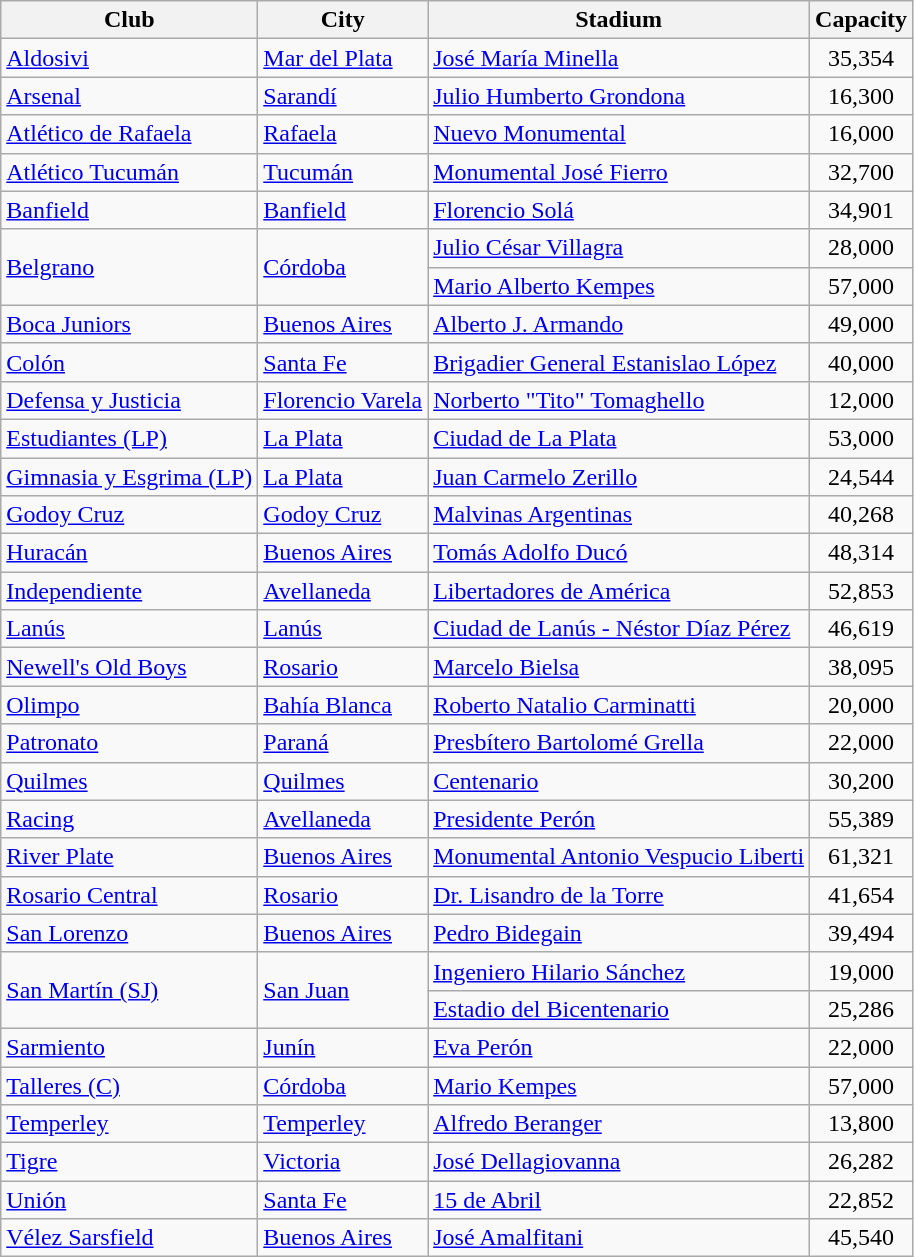<table class="wikitable sortable">
<tr>
<th>Club</th>
<th>City</th>
<th>Stadium</th>
<th>Capacity</th>
</tr>
<tr>
<td><a href='#'>Aldosivi</a></td>
<td><a href='#'>Mar del Plata</a></td>
<td><a href='#'>José María Minella</a></td>
<td align="center">35,354</td>
</tr>
<tr>
<td><a href='#'>Arsenal</a></td>
<td><a href='#'>Sarandí</a></td>
<td><a href='#'>Julio Humberto Grondona</a></td>
<td align="center">16,300</td>
</tr>
<tr>
<td><a href='#'>Atlético de Rafaela</a></td>
<td><a href='#'>Rafaela</a></td>
<td><a href='#'>Nuevo Monumental</a></td>
<td align="center">16,000</td>
</tr>
<tr>
<td><a href='#'>Atlético Tucumán</a></td>
<td><a href='#'>Tucumán</a></td>
<td><a href='#'>Monumental José Fierro</a></td>
<td align="center">32,700</td>
</tr>
<tr>
<td><a href='#'>Banfield</a></td>
<td><a href='#'>Banfield</a></td>
<td><a href='#'>Florencio Solá</a></td>
<td align="center">34,901</td>
</tr>
<tr>
<td rowspan=2><a href='#'>Belgrano</a></td>
<td rowspan=2><a href='#'>Córdoba</a></td>
<td><a href='#'>Julio César Villagra</a></td>
<td align="center">28,000</td>
</tr>
<tr>
<td><a href='#'>Mario Alberto Kempes</a></td>
<td align="center">57,000</td>
</tr>
<tr>
<td><a href='#'>Boca Juniors</a></td>
<td><a href='#'>Buenos Aires</a></td>
<td><a href='#'>Alberto J. Armando</a></td>
<td align="center">49,000</td>
</tr>
<tr>
<td><a href='#'>Colón</a></td>
<td><a href='#'>Santa Fe</a></td>
<td><a href='#'>Brigadier General Estanislao López</a></td>
<td align="center">40,000</td>
</tr>
<tr>
<td><a href='#'>Defensa y Justicia</a></td>
<td><a href='#'>Florencio Varela</a></td>
<td><a href='#'>Norberto "Tito" Tomaghello</a></td>
<td align="center">12,000</td>
</tr>
<tr>
<td><a href='#'>Estudiantes (LP)</a></td>
<td><a href='#'>La Plata</a></td>
<td><a href='#'>Ciudad de La Plata</a></td>
<td align="center">53,000</td>
</tr>
<tr>
<td><a href='#'>Gimnasia y Esgrima (LP)</a></td>
<td><a href='#'>La Plata</a></td>
<td><a href='#'>Juan Carmelo Zerillo</a></td>
<td align="center">24,544</td>
</tr>
<tr>
<td><a href='#'>Godoy Cruz</a></td>
<td><a href='#'>Godoy Cruz</a></td>
<td><a href='#'>Malvinas Argentinas</a></td>
<td align="center">40,268</td>
</tr>
<tr>
<td><a href='#'>Huracán</a></td>
<td><a href='#'>Buenos Aires</a></td>
<td><a href='#'>Tomás Adolfo Ducó</a></td>
<td align="center">48,314</td>
</tr>
<tr>
<td><a href='#'>Independiente</a></td>
<td><a href='#'>Avellaneda</a></td>
<td><a href='#'>Libertadores de América</a></td>
<td align="center">52,853</td>
</tr>
<tr>
<td><a href='#'>Lanús</a></td>
<td><a href='#'>Lanús</a></td>
<td><a href='#'>Ciudad de Lanús - Néstor Díaz Pérez</a></td>
<td align="center">46,619</td>
</tr>
<tr>
<td><a href='#'>Newell's Old Boys</a></td>
<td><a href='#'>Rosario</a></td>
<td><a href='#'>Marcelo Bielsa</a></td>
<td align="center">38,095</td>
</tr>
<tr>
<td><a href='#'>Olimpo</a></td>
<td><a href='#'>Bahía Blanca</a></td>
<td><a href='#'>Roberto Natalio Carminatti</a></td>
<td align="center">20,000</td>
</tr>
<tr>
<td><a href='#'>Patronato</a></td>
<td><a href='#'>Paraná</a></td>
<td><a href='#'>Presbítero Bartolomé Grella</a></td>
<td align="center">22,000</td>
</tr>
<tr>
<td><a href='#'>Quilmes</a></td>
<td><a href='#'>Quilmes</a></td>
<td><a href='#'>Centenario</a></td>
<td align="center">30,200</td>
</tr>
<tr>
<td><a href='#'>Racing</a></td>
<td><a href='#'>Avellaneda</a></td>
<td><a href='#'>Presidente Perón</a></td>
<td align="center">55,389</td>
</tr>
<tr>
<td><a href='#'>River Plate</a></td>
<td><a href='#'>Buenos Aires</a></td>
<td><a href='#'>Monumental Antonio Vespucio Liberti</a></td>
<td align="center">61,321</td>
</tr>
<tr>
<td><a href='#'>Rosario Central</a></td>
<td><a href='#'>Rosario</a></td>
<td><a href='#'>Dr. Lisandro de la Torre</a></td>
<td align="center">41,654</td>
</tr>
<tr>
<td><a href='#'>San Lorenzo</a></td>
<td><a href='#'>Buenos Aires</a></td>
<td><a href='#'>Pedro Bidegain</a></td>
<td align="center">39,494</td>
</tr>
<tr>
<td rowspan=2><a href='#'>San Martín (SJ)</a></td>
<td rowspan=2><a href='#'>San Juan</a></td>
<td><a href='#'>Ingeniero Hilario Sánchez</a></td>
<td align="center">19,000</td>
</tr>
<tr>
<td><a href='#'>Estadio del Bicentenario</a></td>
<td align="center">25,286</td>
</tr>
<tr>
<td><a href='#'>Sarmiento</a></td>
<td><a href='#'>Junín</a></td>
<td><a href='#'>Eva Perón</a></td>
<td align="center">22,000</td>
</tr>
<tr>
<td><a href='#'>Talleres (C)</a></td>
<td><a href='#'>Córdoba</a></td>
<td><a href='#'>Mario Kempes</a></td>
<td align="center">57,000</td>
</tr>
<tr>
<td><a href='#'>Temperley</a></td>
<td><a href='#'>Temperley</a></td>
<td><a href='#'>Alfredo Beranger</a></td>
<td align="center">13,800</td>
</tr>
<tr>
<td><a href='#'>Tigre</a></td>
<td><a href='#'>Victoria</a></td>
<td><a href='#'>José Dellagiovanna</a></td>
<td align="center">26,282</td>
</tr>
<tr>
<td><a href='#'>Unión</a></td>
<td><a href='#'>Santa Fe</a></td>
<td><a href='#'>15 de Abril</a></td>
<td align="center">22,852</td>
</tr>
<tr>
<td><a href='#'>Vélez Sarsfield</a></td>
<td><a href='#'>Buenos Aires</a></td>
<td><a href='#'>José Amalfitani</a></td>
<td align="center">45,540</td>
</tr>
</table>
